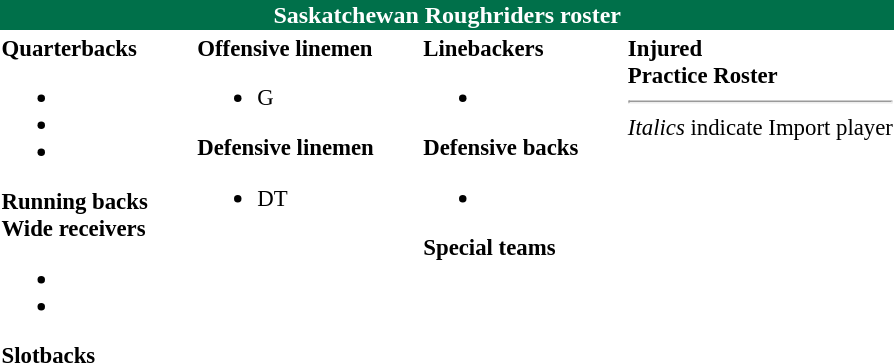<table class="toccolours" style="text-align: left;">
<tr>
<th colspan="7" style="background-color: #00704a;color:white;text-align:center;">Saskatchewan Roughriders roster</th>
</tr>
<tr>
<td style="font-size: 95%;" valign="top"><strong>Quarterbacks</strong><br><ul><li></li><li></li><li></li></ul><strong>Running backs</strong><br><strong>Wide receivers</strong><ul><li></li><li></li></ul><strong>Slotbacks</strong></td>
<td style="width: 25px;"></td>
<td style="font-size: 95%;" valign="top"><strong>Offensive linemen</strong><br><ul><li> G</li></ul><strong>Defensive linemen</strong><ul><li> DT</li></ul></td>
<td style="width: 25px;"></td>
<td style="font-size: 95%;" valign="top"><strong>Linebackers </strong><br><ul><li></li></ul><strong>Defensive backs</strong><ul><li></li></ul><strong>Special teams</strong></td>
<td style="width: 25px;"></td>
<td style="font-size: 95%;" valign="top"><strong>Injured</strong><br><strong>Practice Roster</strong><br><hr>
<em>Italics</em> indicate Import player</td>
</tr>
<tr>
</tr>
</table>
